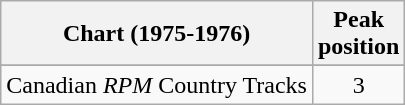<table class="wikitable sortable">
<tr>
<th>Chart (1975-1976)</th>
<th>Peak<br>position</th>
</tr>
<tr>
</tr>
<tr>
<td>Canadian <em>RPM</em> Country Tracks</td>
<td align="center">3</td>
</tr>
</table>
